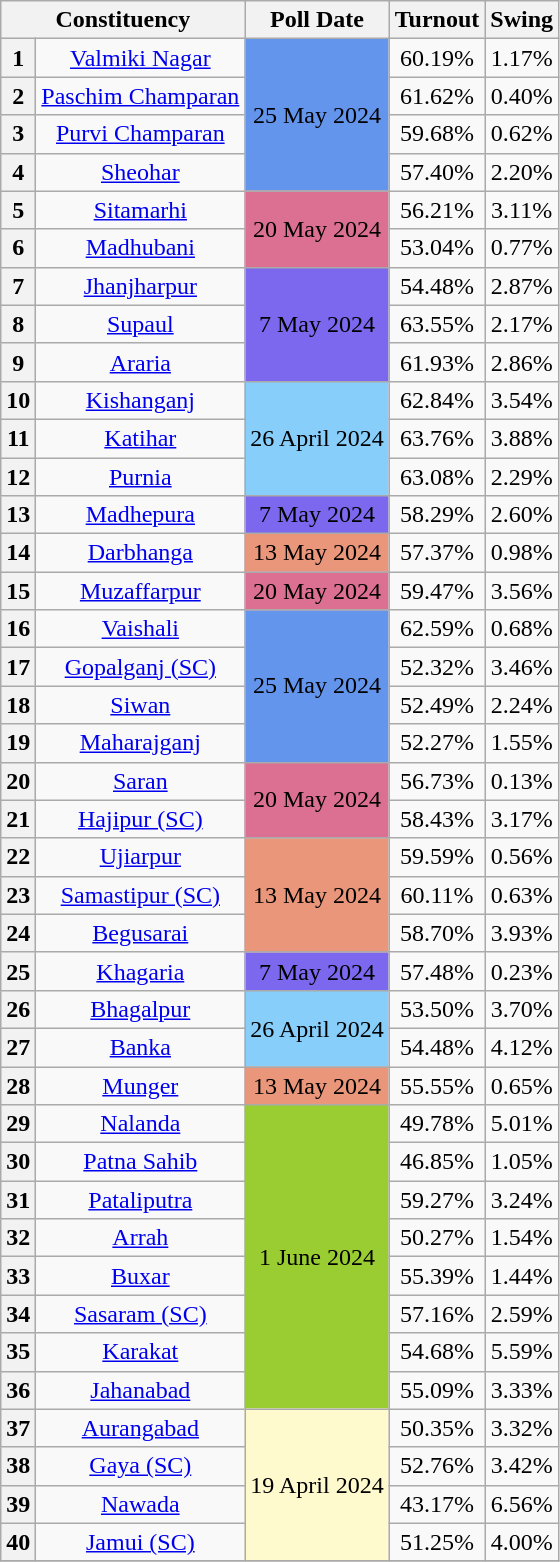<table class="wikitable sortable" style="text-align:center;">
<tr>
<th colspan="2">Constituency</th>
<th>Poll Date</th>
<th>Turnout</th>
<th>Swing</th>
</tr>
<tr>
<th>1</th>
<td><a href='#'>Valmiki Nagar</a></td>
<td rowspan="4" bgcolor=#6495ED>25 May 2024</td>
<td>60.19%</td>
<td>1.17%</td>
</tr>
<tr>
<th>2</th>
<td><a href='#'>Paschim Champaran</a></td>
<td>61.62%</td>
<td>0.40%</td>
</tr>
<tr>
<th>3</th>
<td><a href='#'>Purvi Champaran</a></td>
<td>59.68%</td>
<td>0.62%</td>
</tr>
<tr>
<th>4</th>
<td><a href='#'>Sheohar</a></td>
<td>57.40%</td>
<td>2.20%</td>
</tr>
<tr>
<th>5</th>
<td><a href='#'>Sitamarhi</a></td>
<td rowspan="2" bgcolor=#DB7093>20 May 2024</td>
<td>56.21%</td>
<td>3.11%</td>
</tr>
<tr>
<th>6</th>
<td><a href='#'>Madhubani</a></td>
<td>53.04%</td>
<td>0.77%</td>
</tr>
<tr>
<th>7</th>
<td><a href='#'>Jhanjharpur</a></td>
<td rowspan="3" bgcolor=#7B68EE>7 May 2024</td>
<td>54.48%</td>
<td>2.87%</td>
</tr>
<tr>
<th>8</th>
<td><a href='#'>Supaul</a></td>
<td>63.55%</td>
<td>2.17%</td>
</tr>
<tr>
<th>9</th>
<td><a href='#'>Araria</a></td>
<td>61.93%</td>
<td>2.86%</td>
</tr>
<tr>
<th>10</th>
<td><a href='#'>Kishanganj</a></td>
<td rowspan="3" bgcolor=#87CEFA>26 April 2024</td>
<td>62.84%</td>
<td>3.54%</td>
</tr>
<tr>
<th>11</th>
<td><a href='#'>Katihar</a></td>
<td>63.76%</td>
<td>3.88%</td>
</tr>
<tr>
<th>12</th>
<td><a href='#'>Purnia</a></td>
<td>63.08%</td>
<td>2.29%</td>
</tr>
<tr>
<th>13</th>
<td><a href='#'>Madhepura</a></td>
<td bgcolor=#7B68EE>7 May 2024</td>
<td>58.29%</td>
<td>2.60%</td>
</tr>
<tr>
<th>14</th>
<td><a href='#'>Darbhanga</a></td>
<td bgcolor=#E9967A>13 May 2024</td>
<td>57.37%</td>
<td>0.98%</td>
</tr>
<tr>
<th>15</th>
<td><a href='#'>Muzaffarpur</a></td>
<td bgcolor=#DB7093>20 May 2024</td>
<td>59.47%</td>
<td>3.56%</td>
</tr>
<tr>
<th>16</th>
<td><a href='#'>Vaishali</a></td>
<td rowspan="4" bgcolor=#6495ED>25 May 2024</td>
<td>62.59%</td>
<td>0.68%</td>
</tr>
<tr>
<th>17</th>
<td><a href='#'>Gopalganj (SC)</a></td>
<td>52.32%</td>
<td>3.46%</td>
</tr>
<tr>
<th>18</th>
<td><a href='#'>Siwan</a></td>
<td>52.49%</td>
<td>2.24%</td>
</tr>
<tr>
<th>19</th>
<td><a href='#'>Maharajganj</a></td>
<td>52.27%</td>
<td>1.55%</td>
</tr>
<tr>
<th>20</th>
<td><a href='#'>Saran</a></td>
<td rowspan="2" bgcolor=#DB7093>20 May 2024</td>
<td>56.73%</td>
<td>0.13%</td>
</tr>
<tr>
<th>21</th>
<td><a href='#'>Hajipur (SC)</a></td>
<td>58.43%</td>
<td>3.17%</td>
</tr>
<tr>
<th>22</th>
<td><a href='#'>Ujiarpur</a></td>
<td rowspan="3" bgcolor=#E9967A>13 May 2024</td>
<td>59.59%</td>
<td>0.56%</td>
</tr>
<tr>
<th>23</th>
<td><a href='#'>Samastipur (SC)</a></td>
<td>60.11%</td>
<td>0.63%</td>
</tr>
<tr>
<th>24</th>
<td><a href='#'>Begusarai</a></td>
<td>58.70%</td>
<td>3.93%</td>
</tr>
<tr>
<th>25</th>
<td><a href='#'>Khagaria</a></td>
<td bgcolor=#7B68EE>7 May 2024</td>
<td>57.48%</td>
<td>0.23%</td>
</tr>
<tr>
<th>26</th>
<td><a href='#'>Bhagalpur</a></td>
<td rowspan="2" bgcolor=#87CEFA>26 April 2024</td>
<td>53.50%</td>
<td>3.70%</td>
</tr>
<tr>
<th>27</th>
<td><a href='#'>Banka</a></td>
<td>54.48%</td>
<td>4.12%</td>
</tr>
<tr>
<th>28</th>
<td><a href='#'>Munger</a></td>
<td bgcolor=#E9967A>13 May 2024</td>
<td>55.55%</td>
<td>0.65%</td>
</tr>
<tr>
<th>29</th>
<td><a href='#'>Nalanda</a></td>
<td rowspan="8" bgcolor=#9ACD32>1 June 2024</td>
<td>49.78%</td>
<td>5.01%</td>
</tr>
<tr>
<th>30</th>
<td><a href='#'>Patna Sahib</a></td>
<td>46.85%</td>
<td>1.05%</td>
</tr>
<tr>
<th>31</th>
<td><a href='#'>Pataliputra</a></td>
<td>59.27%</td>
<td>3.24%</td>
</tr>
<tr>
<th>32</th>
<td><a href='#'>Arrah</a></td>
<td>50.27%</td>
<td>1.54%</td>
</tr>
<tr>
<th>33</th>
<td><a href='#'>Buxar</a></td>
<td>55.39%</td>
<td>1.44%</td>
</tr>
<tr>
<th>34</th>
<td><a href='#'>Sasaram (SC)</a></td>
<td>57.16%</td>
<td>2.59%</td>
</tr>
<tr>
<th>35</th>
<td><a href='#'>Karakat</a></td>
<td>54.68%</td>
<td>5.59%</td>
</tr>
<tr>
<th>36</th>
<td><a href='#'>Jahanabad</a></td>
<td>55.09%</td>
<td>3.33%</td>
</tr>
<tr>
<th>37</th>
<td><a href='#'>Aurangabad</a></td>
<td rowspan="4" bgcolor=#FFFACD>19 April 2024</td>
<td>50.35%</td>
<td>3.32%</td>
</tr>
<tr>
<th>38</th>
<td><a href='#'>Gaya (SC)</a></td>
<td>52.76%</td>
<td>3.42%</td>
</tr>
<tr>
<th>39</th>
<td><a href='#'>Nawada</a></td>
<td>43.17%</td>
<td>6.56%</td>
</tr>
<tr>
<th>40</th>
<td><a href='#'>Jamui (SC)</a></td>
<td>51.25%</td>
<td>4.00%</td>
</tr>
<tr>
</tr>
</table>
